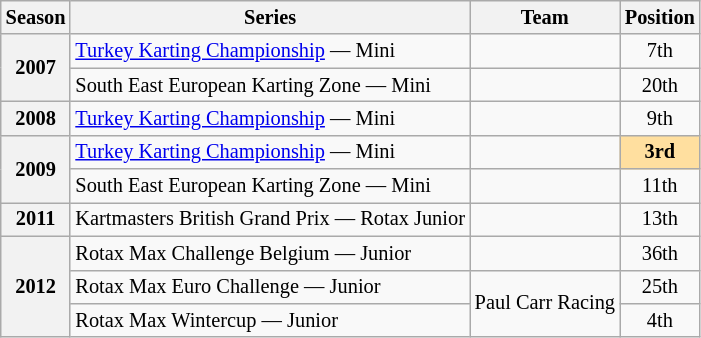<table class="wikitable" style="font-size: 85%; text-align:center">
<tr>
<th>Season</th>
<th>Series</th>
<th>Team</th>
<th>Position</th>
</tr>
<tr>
<th rowspan="2">2007</th>
<td align="left"><a href='#'>Turkey Karting Championship</a> — Mini</td>
<td align="left"></td>
<td>7th</td>
</tr>
<tr>
<td align="left">South East European Karting Zone — Mini</td>
<td align="left"></td>
<td>20th</td>
</tr>
<tr>
<th>2008</th>
<td align="left"><a href='#'>Turkey Karting Championship</a> — Mini</td>
<td align="left"></td>
<td>9th</td>
</tr>
<tr>
<th rowspan="2">2009</th>
<td align="left"><a href='#'>Turkey Karting Championship</a> — Mini</td>
<td align="left"></td>
<td style="background:#FFDF9F;"><strong>3rd</strong></td>
</tr>
<tr>
<td align="left">South East European Karting Zone — Mini</td>
<td align="left"></td>
<td>11th</td>
</tr>
<tr>
<th>2011</th>
<td align="left">Kartmasters British Grand Prix — Rotax Junior</td>
<td align="left"></td>
<td>13th</td>
</tr>
<tr>
<th rowspan="3">2012</th>
<td align="left">Rotax Max Challenge Belgium — Junior</td>
<td></td>
<td>36th</td>
</tr>
<tr>
<td align="left">Rotax Max Euro Challenge — Junior</td>
<td rowspan="2" align="left">Paul Carr Racing</td>
<td>25th</td>
</tr>
<tr>
<td align="left">Rotax Max Wintercup — Junior</td>
<td>4th</td>
</tr>
</table>
